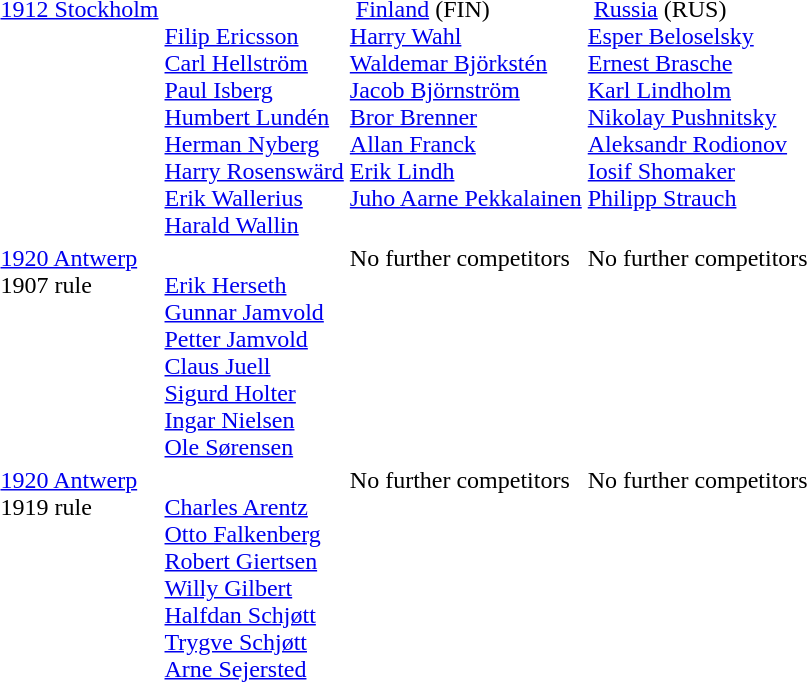<table>
<tr valign="top">
<td><a href='#'>1912 Stockholm</a> <br></td>
<td><br><a href='#'>Filip Ericsson</a><br><a href='#'>Carl Hellström</a><br><a href='#'>Paul Isberg</a><br><a href='#'>Humbert Lundén</a><br><a href='#'>Herman Nyberg</a><br><a href='#'>Harry Rosenswärd</a><br><a href='#'>Erik Wallerius</a><br><a href='#'>Harald Wallin</a></td>
<td> <a href='#'>Finland</a> <span>(FIN)</span><br><a href='#'>Harry Wahl</a><br><a href='#'>Waldemar Björkstén</a><br><a href='#'>Jacob Björnström</a><br><a href='#'>Bror Brenner</a><br><a href='#'>Allan Franck</a><br><a href='#'>Erik Lindh</a><br><a href='#'>Juho Aarne Pekkalainen</a></td>
<td> <a href='#'>Russia</a> <span>(RUS)</span><br><a href='#'>Esper Beloselsky</a><br><a href='#'>Ernest Brasche</a><br><a href='#'>Karl Lindholm</a><br><a href='#'>Nikolay Pushnitsky</a><br><a href='#'>Aleksandr Rodionov</a><br><a href='#'>Iosif Shomaker</a><br><a href='#'>Philipp Strauch</a></td>
</tr>
<tr valign="top">
<td><a href='#'>1920 Antwerp</a> <br>1907 rule<br></td>
<td><br><a href='#'>Erik Herseth</a><br><a href='#'>Gunnar Jamvold</a><br><a href='#'>Petter Jamvold</a><br><a href='#'>Claus Juell</a><br><a href='#'>Sigurd Holter</a><br><a href='#'>Ingar Nielsen</a><br><a href='#'>Ole Sørensen</a></td>
<td>No further competitors</td>
<td>No further competitors</td>
</tr>
<tr valign="top">
<td><a href='#'>1920 Antwerp</a> <br>1919 rule<br></td>
<td><br><a href='#'>Charles Arentz</a><br><a href='#'>Otto Falkenberg</a><br><a href='#'>Robert Giertsen</a><br><a href='#'>Willy Gilbert</a><br><a href='#'>Halfdan Schjøtt</a><br><a href='#'>Trygve Schjøtt</a><br><a href='#'>Arne Sejersted</a></td>
<td>No further competitors</td>
<td>No further competitors</td>
</tr>
</table>
